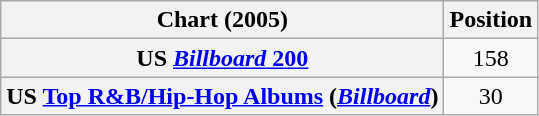<table class="wikitable sortable plainrowheaders" style="text-align:center">
<tr>
<th>Chart (2005)</th>
<th>Position</th>
</tr>
<tr>
<th scope="row">US <a href='#'><em>Billboard</em> 200</a></th>
<td style="text-align:center;">158</td>
</tr>
<tr>
<th scope="row">US <a href='#'>Top R&B/Hip-Hop Albums</a> (<em><a href='#'>Billboard</a></em>)</th>
<td style="text-align:center;">30</td>
</tr>
</table>
